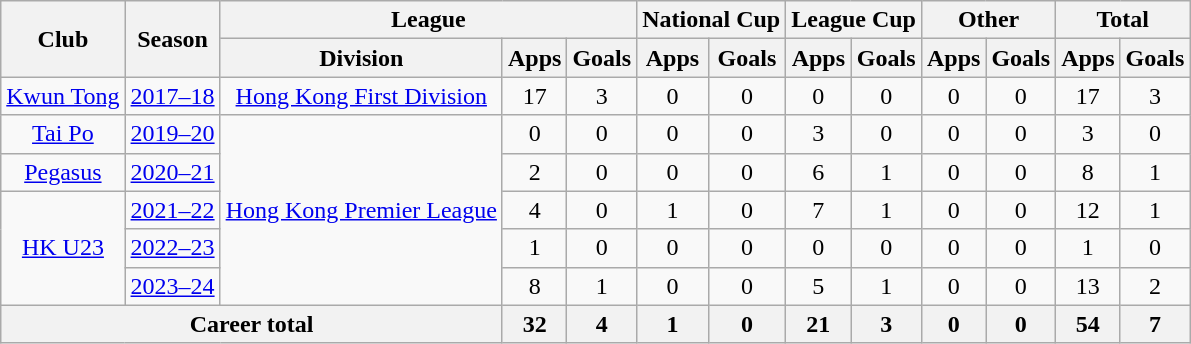<table class="wikitable" style="text-align: center">
<tr>
<th rowspan="2">Club</th>
<th rowspan="2">Season</th>
<th colspan="3">League</th>
<th colspan="2">National Cup</th>
<th colspan="2">League Cup</th>
<th colspan="2">Other</th>
<th colspan="2">Total</th>
</tr>
<tr>
<th>Division</th>
<th>Apps</th>
<th>Goals</th>
<th>Apps</th>
<th>Goals</th>
<th>Apps</th>
<th>Goals</th>
<th>Apps</th>
<th>Goals</th>
<th>Apps</th>
<th>Goals</th>
</tr>
<tr>
<td><a href='#'>Kwun Tong</a></td>
<td><a href='#'>2017–18</a></td>
<td><a href='#'>Hong Kong First Division</a></td>
<td>17</td>
<td>3</td>
<td>0</td>
<td>0</td>
<td>0</td>
<td>0</td>
<td>0</td>
<td>0</td>
<td>17</td>
<td>3</td>
</tr>
<tr>
<td><a href='#'>Tai Po</a></td>
<td><a href='#'>2019–20</a></td>
<td rowspan="5"><a href='#'>Hong Kong Premier League</a></td>
<td>0</td>
<td>0</td>
<td>0</td>
<td>0</td>
<td>3</td>
<td>0</td>
<td>0</td>
<td>0</td>
<td>3</td>
<td>0</td>
</tr>
<tr>
<td><a href='#'>Pegasus</a></td>
<td><a href='#'>2020–21</a></td>
<td>2</td>
<td>0</td>
<td>0</td>
<td>0</td>
<td>6</td>
<td>1</td>
<td>0</td>
<td>0</td>
<td>8</td>
<td>1</td>
</tr>
<tr>
<td rowspan="3"><a href='#'>HK U23</a></td>
<td><a href='#'>2021–22</a></td>
<td>4</td>
<td>0</td>
<td>1</td>
<td>0</td>
<td>7</td>
<td>1</td>
<td>0</td>
<td>0</td>
<td>12</td>
<td>1</td>
</tr>
<tr>
<td><a href='#'>2022–23</a></td>
<td>1</td>
<td>0</td>
<td>0</td>
<td>0</td>
<td>0</td>
<td>0</td>
<td>0</td>
<td>0</td>
<td>1</td>
<td>0</td>
</tr>
<tr>
<td><a href='#'>2023–24</a></td>
<td>8</td>
<td>1</td>
<td>0</td>
<td>0</td>
<td>5</td>
<td>1</td>
<td>0</td>
<td>0</td>
<td>13</td>
<td>2</td>
</tr>
<tr>
<th colspan="3">Career total</th>
<th>32</th>
<th>4</th>
<th>1</th>
<th>0</th>
<th>21</th>
<th>3</th>
<th>0</th>
<th>0</th>
<th>54</th>
<th>7</th>
</tr>
</table>
